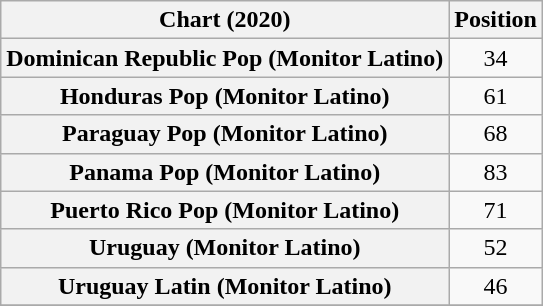<table class="wikitable plainrowheaders sortable" style="text-align:center">
<tr>
<th scope="col">Chart (2020)</th>
<th scope="col">Position</th>
</tr>
<tr>
<th scope="row">Dominican Republic Pop (Monitor Latino)</th>
<td>34</td>
</tr>
<tr>
<th scope="row">Honduras Pop (Monitor Latino)</th>
<td>61</td>
</tr>
<tr>
<th scope="row">Paraguay Pop (Monitor Latino)</th>
<td>68</td>
</tr>
<tr>
<th scope="row">Panama Pop (Monitor Latino)</th>
<td>83</td>
</tr>
<tr>
<th scope="row">Puerto Rico Pop (Monitor Latino)</th>
<td>71</td>
</tr>
<tr>
<th scope="row">Uruguay (Monitor Latino)</th>
<td>52</td>
</tr>
<tr>
<th scope="row">Uruguay Latin (Monitor Latino)</th>
<td>46</td>
</tr>
<tr>
</tr>
</table>
